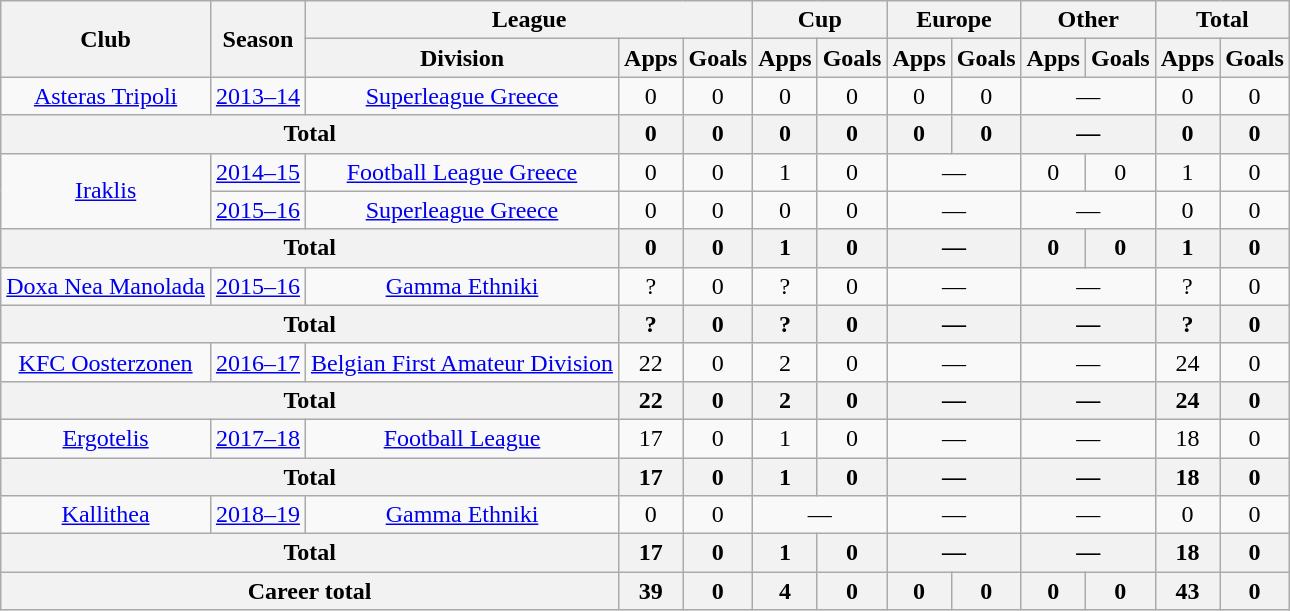<table class="wikitable" style="text-align: center;">
<tr>
<th rowspan="2">Club</th>
<th rowspan="2">Season</th>
<th colspan="3">League</th>
<th colspan="2">Cup</th>
<th colspan="2">Europe</th>
<th colspan="2">Other</th>
<th colspan="2">Total</th>
</tr>
<tr>
<th>Division</th>
<th>Apps</th>
<th>Goals</th>
<th>Apps</th>
<th>Goals</th>
<th>Apps</th>
<th>Goals</th>
<th>Apps</th>
<th>Goals</th>
<th>Apps</th>
<th>Goals</th>
</tr>
<tr>
<td><a href='#'>Asteras Tripoli</a></td>
<td><a href='#'>2013–14</a></td>
<td><a href='#'>Superleague Greece</a></td>
<td>0</td>
<td>0</td>
<td>0</td>
<td>0</td>
<td>0</td>
<td>0</td>
<td colspan=2>—</td>
<td>0</td>
<td>0</td>
</tr>
<tr>
<th colspan="3">Total</th>
<th>0</th>
<th>0</th>
<th>0</th>
<th>0</th>
<th>0</th>
<th>0</th>
<th colspan=2>—</th>
<th>0</th>
<th>0</th>
</tr>
<tr>
<td rowspan="2"><a href='#'>Iraklis</a></td>
<td><a href='#'>2014–15</a></td>
<td><a href='#'>Football League Greece</a></td>
<td>0</td>
<td>0</td>
<td>1</td>
<td>0</td>
<td colspan=2>—</td>
<td>0</td>
<td>0</td>
<td>1</td>
<td>0</td>
</tr>
<tr>
<td><a href='#'>2015–16</a></td>
<td><a href='#'>Superleague Greece</a></td>
<td>0</td>
<td>0</td>
<td>0</td>
<td>0</td>
<td colspan=2>—</td>
<td colspan=2>—</td>
<td>0</td>
<td>0</td>
</tr>
<tr>
<th colspan="3">Total</th>
<th>0</th>
<th>0</th>
<th>1</th>
<th>0</th>
<th colspan=2>—</th>
<th>0</th>
<th>0</th>
<th>1</th>
<th>0</th>
</tr>
<tr>
<td><a href='#'>Doxa Nea Manolada</a></td>
<td><a href='#'>2015–16</a></td>
<td><a href='#'>Gamma Ethniki</a></td>
<td>?</td>
<td>0</td>
<td>?</td>
<td>0</td>
<td colspan=2>—</td>
<td colspan=2>—</td>
<td>?</td>
<td>0</td>
</tr>
<tr>
<th colspan="3">Total</th>
<th>?</th>
<th>0</th>
<th>?</th>
<th>0</th>
<th colspan=2>—</th>
<th colspan=2>—</th>
<th>?</th>
<th>0</th>
</tr>
<tr>
<td><a href='#'>KFC Oosterzonen</a></td>
<td><a href='#'>2016–17</a></td>
<td><a href='#'>Belgian First Amateur Division</a></td>
<td>22</td>
<td>0</td>
<td>2</td>
<td>0</td>
<td colspan=2>—</td>
<td colspan=2>—</td>
<td>24</td>
<td>0</td>
</tr>
<tr>
<th colspan="3">Total</th>
<th>22</th>
<th>0</th>
<th>2</th>
<th>0</th>
<th colspan=2>—</th>
<th colspan=2>—</th>
<th>24</th>
<th>0</th>
</tr>
<tr>
<td><a href='#'>Ergotelis</a></td>
<td><a href='#'>2017–18</a></td>
<td><a href='#'>Football League</a></td>
<td>17</td>
<td>0</td>
<td>1</td>
<td>0</td>
<td colspan=2>—</td>
<td colspan=2>—</td>
<td>18</td>
<td>0</td>
</tr>
<tr>
<th colspan="3">Total</th>
<th>17</th>
<th>0</th>
<th>1</th>
<th>0</th>
<th colspan=2>—</th>
<th colspan=2>—</th>
<th>18</th>
<th>0</th>
</tr>
<tr>
<td><a href='#'>Kallithea</a></td>
<td><a href='#'>2018–19</a></td>
<td><a href='#'>Gamma Ethniki</a></td>
<td>0</td>
<td>0</td>
<td colspan=2>—</td>
<td colspan=2>—</td>
<td colspan=2>—</td>
<td>0</td>
<td>0</td>
</tr>
<tr>
<th colspan="3">Total</th>
<th>17</th>
<th>0</th>
<th>1</th>
<th>0</th>
<th colspan=2>—</th>
<th colspan=2>—</th>
<th>18</th>
<th>0</th>
</tr>
<tr>
<th colspan="3">Career total</th>
<th>39</th>
<th>0</th>
<th>4</th>
<th>0</th>
<th>0</th>
<th>0</th>
<th>0</th>
<th>0</th>
<th>43</th>
<th>0</th>
</tr>
</table>
